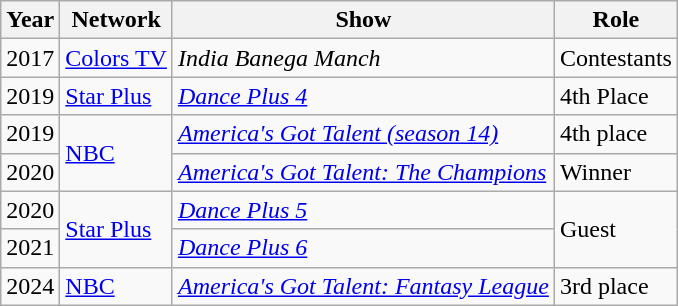<table class="wikitable">
<tr>
<th>Year</th>
<th>Network</th>
<th>Show</th>
<th>Role</th>
</tr>
<tr>
<td>2017</td>
<td><a href='#'>Colors TV</a></td>
<td><em>India Banega Manch</em></td>
<td>Contestants</td>
</tr>
<tr>
<td>2019</td>
<td><a href='#'>Star Plus</a></td>
<td><em><a href='#'>Dance Plus 4</a></em></td>
<td>4th Place</td>
</tr>
<tr>
<td>2019</td>
<td rowspan=2><a href='#'>NBC</a></td>
<td><em><a href='#'>America's Got Talent (season 14)</a></em></td>
<td>4th place</td>
</tr>
<tr>
<td>2020</td>
<td><em><a href='#'>America's Got Talent: The Champions</a></em></td>
<td>Winner</td>
</tr>
<tr>
<td>2020</td>
<td rowspan=2><a href='#'>Star Plus</a></td>
<td><em><a href='#'>Dance Plus 5</a></em></td>
<td rowspan=2>Guest</td>
</tr>
<tr>
<td>2021</td>
<td><em><a href='#'>Dance Plus 6</a></em></td>
</tr>
<tr>
<td>2024</td>
<td><a href='#'>NBC</a></td>
<td><em><a href='#'>America's Got Talent: Fantasy League</a></em></td>
<td>3rd place</td>
</tr>
</table>
